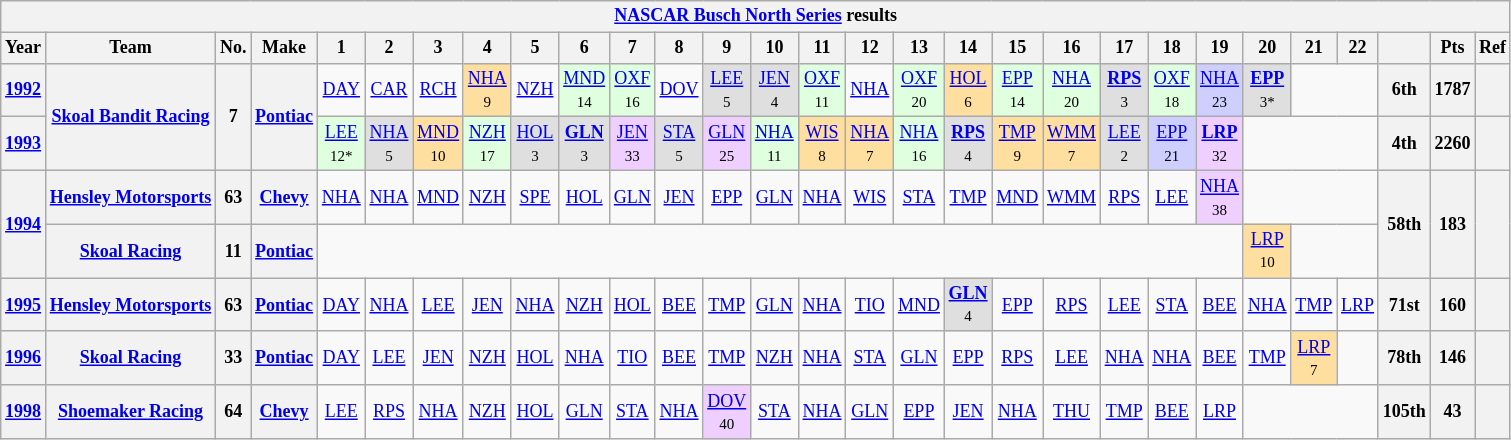<table class="wikitable" style="text-align:center; font-size:75%">
<tr>
<th colspan=45><a href='#'>NASCAR Busch North Series</a> results</th>
</tr>
<tr>
<th>Year</th>
<th>Team</th>
<th>No.</th>
<th>Make</th>
<th>1</th>
<th>2</th>
<th>3</th>
<th>4</th>
<th>5</th>
<th>6</th>
<th>7</th>
<th>8</th>
<th>9</th>
<th>10</th>
<th>11</th>
<th>12</th>
<th>13</th>
<th>14</th>
<th>15</th>
<th>16</th>
<th>17</th>
<th>18</th>
<th>19</th>
<th>20</th>
<th>21</th>
<th>22</th>
<th></th>
<th>Pts</th>
<th>Ref</th>
</tr>
<tr>
<th><a href='#'>1992</a></th>
<th rowspan=2><a href='#'>Skoal Bandit Racing</a></th>
<th rowspan=2>7</th>
<th rowspan=2><a href='#'>Pontiac</a></th>
<td><a href='#'>DAY</a></td>
<td><a href='#'>CAR</a></td>
<td><a href='#'>RCH</a></td>
<td style="background:#FFDF9F;"><a href='#'>NHA</a><br><small>9</small></td>
<td><a href='#'>NZH</a></td>
<td style="background:#DFFFDF;"><a href='#'>MND</a><br><small>14</small></td>
<td style="background:#DFFFDF;"><a href='#'>OXF</a><br><small>16</small></td>
<td><a href='#'>DOV</a></td>
<td style="background:#DFDFDF;"><a href='#'>LEE</a><br><small>5</small></td>
<td style="background:#DFDFDF;"><a href='#'>JEN</a><br><small>4</small></td>
<td style="background:#DFFFDF;"><a href='#'>OXF</a><br><small>11</small></td>
<td><a href='#'>NHA</a></td>
<td style="background:#DFFFDF;"><a href='#'>OXF</a><br><small>20</small></td>
<td style="background:#FFDF9F;"><a href='#'>HOL</a><br><small>6</small></td>
<td style="background:#DFFFDF;"><a href='#'>EPP</a><br><small>14</small></td>
<td style="background:#DFFFDF;"><a href='#'>NHA</a><br><small>20</small></td>
<td style="background:#DFDFDF;"><strong><a href='#'>RPS</a></strong><br><small>3</small></td>
<td style="background:#DFFFDF;"><a href='#'>OXF</a><br><small>18</small></td>
<td style="background:#CFCFFF;"><a href='#'>NHA</a><br><small>23</small></td>
<td style="background:#DFDFDF;"><strong><a href='#'>EPP</a></strong><br><small>3*</small></td>
<td colspan=2></td>
<th>6th</th>
<th>1787</th>
<th></th>
</tr>
<tr>
<th><a href='#'>1993</a></th>
<td style="background:#DFFFDF;"><a href='#'>LEE</a><br><small>12*</small></td>
<td style="background:#DFDFDF;"><a href='#'>NHA</a><br><small>5</small></td>
<td style="background:#FFDF9F;"><a href='#'>MND</a><br><small>10</small></td>
<td style="background:#DFFFDF;"><a href='#'>NZH</a><br><small>17</small></td>
<td style="background:#DFDFDF;"><a href='#'>HOL</a><br><small>3</small></td>
<td style="background:#DFDFDF;"><strong><a href='#'>GLN</a></strong><br><small>3</small></td>
<td style="background:#EFCFFF;"><a href='#'>JEN</a><br><small>33</small></td>
<td style="background:#DFDFDF;"><a href='#'>STA</a><br><small>5</small></td>
<td style="background:#EFCFFF;"><a href='#'>GLN</a><br><small>25</small></td>
<td style="background:#DFFFDF;"><a href='#'>NHA</a><br><small>11</small></td>
<td style="background:#FFDF9F;"><a href='#'>WIS</a><br><small>8</small></td>
<td style="background:#FFDF9F;"><a href='#'>NHA</a><br><small>7</small></td>
<td style="background:#DFFFDF;"><a href='#'>NHA</a><br><small>16</small></td>
<td style="background:#DFDFDF;"><strong><a href='#'>RPS</a></strong><br><small>4</small></td>
<td style="background:#FFDF9F;"><a href='#'>TMP</a><br><small>9</small></td>
<td style="background:#FFDF9F;"><a href='#'>WMM</a><br><small>7</small></td>
<td style="background:#DFDFDF;"><a href='#'>LEE</a><br><small>2</small></td>
<td style="background:#CFCFFF;"><a href='#'>EPP</a><br><small>21</small></td>
<td style="background:#EFCFFF;"><strong><a href='#'>LRP</a></strong><br><small>32</small></td>
<td colspan=3></td>
<th>4th</th>
<th>2260</th>
<th></th>
</tr>
<tr>
<th rowspan=2><a href='#'>1994</a></th>
<th><a href='#'>Hensley Motorsports</a></th>
<th>63</th>
<th><a href='#'>Chevy</a></th>
<td><a href='#'>NHA</a></td>
<td><a href='#'>NHA</a></td>
<td><a href='#'>MND</a></td>
<td><a href='#'>NZH</a></td>
<td><a href='#'>SPE</a></td>
<td><a href='#'>HOL</a></td>
<td><a href='#'>GLN</a></td>
<td><a href='#'>JEN</a></td>
<td><a href='#'>EPP</a></td>
<td><a href='#'>GLN</a></td>
<td><a href='#'>NHA</a></td>
<td><a href='#'>WIS</a></td>
<td><a href='#'>STA</a></td>
<td><a href='#'>TMP</a></td>
<td><a href='#'>MND</a></td>
<td><a href='#'>WMM</a></td>
<td><a href='#'>RPS</a></td>
<td><a href='#'>LEE</a></td>
<td style="background:#EFCFFF;"><a href='#'>NHA</a><br><small>38</small></td>
<td colspan=3></td>
<th rowspan=2>58th</th>
<th rowspan=2>183</th>
<th rowspan=2></th>
</tr>
<tr>
<th><a href='#'>Skoal Racing</a></th>
<th>11</th>
<th><a href='#'>Pontiac</a></th>
<td colspan=19></td>
<td style="background:#FFDF9F;"><a href='#'>LRP</a><br><small>10</small></td>
<td colspan=2></td>
</tr>
<tr>
<th><a href='#'>1995</a></th>
<th><a href='#'>Hensley Motorsports</a></th>
<th>63</th>
<th><a href='#'>Pontiac</a></th>
<td><a href='#'>DAY</a></td>
<td><a href='#'>NHA</a></td>
<td><a href='#'>LEE</a></td>
<td><a href='#'>JEN</a></td>
<td><a href='#'>NHA</a></td>
<td><a href='#'>NZH</a></td>
<td><a href='#'>HOL</a></td>
<td><a href='#'>BEE</a></td>
<td><a href='#'>TMP</a></td>
<td><a href='#'>GLN</a></td>
<td><a href='#'>NHA</a></td>
<td><a href='#'>TIO</a></td>
<td><a href='#'>MND</a></td>
<td style="background:#DFDFDF;"><strong><a href='#'>GLN</a></strong><br><small>4</small></td>
<td><a href='#'>EPP</a></td>
<td><a href='#'>RPS</a></td>
<td><a href='#'>LEE</a></td>
<td><a href='#'>STA</a></td>
<td><a href='#'>BEE</a></td>
<td><a href='#'>NHA</a></td>
<td><a href='#'>TMP</a></td>
<td><a href='#'>LRP</a></td>
<th>71st</th>
<th>160</th>
<th></th>
</tr>
<tr>
<th><a href='#'>1996</a></th>
<th><a href='#'>Skoal Racing</a></th>
<th>33</th>
<th><a href='#'>Pontiac</a></th>
<td><a href='#'>DAY</a></td>
<td><a href='#'>LEE</a></td>
<td><a href='#'>JEN</a></td>
<td><a href='#'>NZH</a></td>
<td><a href='#'>HOL</a></td>
<td><a href='#'>NHA</a></td>
<td><a href='#'>TIO</a></td>
<td><a href='#'>BEE</a></td>
<td><a href='#'>TMP</a></td>
<td><a href='#'>NZH</a></td>
<td><a href='#'>NHA</a></td>
<td><a href='#'>STA</a></td>
<td><a href='#'>GLN</a></td>
<td><a href='#'>EPP</a></td>
<td><a href='#'>RPS</a></td>
<td><a href='#'>LEE</a></td>
<td><a href='#'>NHA</a></td>
<td><a href='#'>NHA</a></td>
<td><a href='#'>BEE</a></td>
<td><a href='#'>TMP</a></td>
<td style="background:#FFDF9F;"><a href='#'>LRP</a><br><small>7</small></td>
<td></td>
<th>78th</th>
<th>146</th>
<th></th>
</tr>
<tr>
<th><a href='#'>1998</a></th>
<th><a href='#'>Shoemaker Racing</a></th>
<th>64</th>
<th><a href='#'>Chevy</a></th>
<td><a href='#'>LEE</a></td>
<td><a href='#'>RPS</a></td>
<td><a href='#'>NHA</a></td>
<td><a href='#'>NZH</a></td>
<td><a href='#'>HOL</a></td>
<td><a href='#'>GLN</a></td>
<td><a href='#'>STA</a></td>
<td><a href='#'>NHA</a></td>
<td style="background:#EFCFFF;"><a href='#'>DOV</a><br><small>40</small></td>
<td><a href='#'>STA</a></td>
<td><a href='#'>NHA</a></td>
<td><a href='#'>GLN</a></td>
<td><a href='#'>EPP</a></td>
<td><a href='#'>JEN</a></td>
<td><a href='#'>NHA</a></td>
<td><a href='#'>THU</a></td>
<td><a href='#'>TMP</a></td>
<td><a href='#'>BEE</a></td>
<td><a href='#'>LRP</a></td>
<td colspan=3></td>
<th>105th</th>
<th>43</th>
<th></th>
</tr>
</table>
